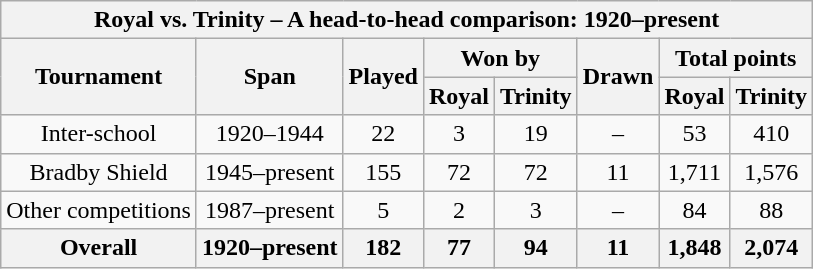<table class="wikitable">
<tr>
<th colspan="8">Royal vs. Trinity – A head-to-head comparison: 1920–present</th>
</tr>
<tr>
<th rowspan=2>Tournament</th>
<th rowspan=2>Span</th>
<th rowspan=2>Played</th>
<th colspan=2>Won by</th>
<th rowspan=2>Drawn</th>
<th colspan=2>Total points</th>
</tr>
<tr>
<th>Royal</th>
<th>Trinity</th>
<th>Royal</th>
<th>Trinity</th>
</tr>
<tr>
<td style="text-align:center">Inter-school</td>
<td style="text-align:center">1920–1944</td>
<td style="text-align:center">22</td>
<td style="text-align:center">3</td>
<td style="text-align:center">19</td>
<td style="text-align:center">–</td>
<td style="text-align:center">53</td>
<td style="text-align:center">410</td>
</tr>
<tr>
<td style="text-align:center">Bradby Shield</td>
<td style="text-align:center">1945–present</td>
<td style="text-align:center">155</td>
<td style="text-align:center">72</td>
<td style="text-align:center">72</td>
<td style="text-align:center">11</td>
<td style="text-align:center">1,711</td>
<td style="text-align:center">1,576</td>
</tr>
<tr>
<td style="text-align:center">Other competitions</td>
<td style="text-align:center">1987–present</td>
<td style="text-align:center">5</td>
<td style="text-align:center">2</td>
<td style="text-align:center">3</td>
<td style="text-align:center">–</td>
<td style="text-align:center">84</td>
<td style="text-align:center">88</td>
</tr>
<tr>
<th style="text-align:center">Overall</th>
<th style="text-align:center">1920–present</th>
<th style="text-align:center">182</th>
<th style="text-align:center">77</th>
<th style="text-align:center">94</th>
<th style="text-align:center">11</th>
<th style="text-align:center">1,848</th>
<th style="text-align:center">2,074</th>
</tr>
</table>
